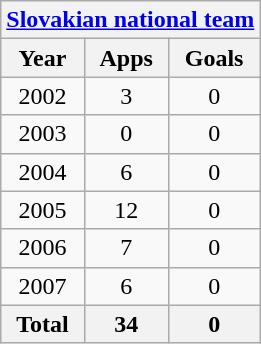<table class="wikitable" style="text-align:center">
<tr>
<th colspan=3><a href='#'>Slovakian national team</a></th>
</tr>
<tr>
<th>Year</th>
<th>Apps</th>
<th>Goals</th>
</tr>
<tr>
<td>2002</td>
<td>3</td>
<td>0</td>
</tr>
<tr>
<td>2003</td>
<td>0</td>
<td>0</td>
</tr>
<tr>
<td>2004</td>
<td>6</td>
<td>0</td>
</tr>
<tr>
<td>2005</td>
<td>12</td>
<td>0</td>
</tr>
<tr>
<td>2006</td>
<td>7</td>
<td>0</td>
</tr>
<tr>
<td>2007</td>
<td>6</td>
<td>0</td>
</tr>
<tr>
<th>Total</th>
<th>34</th>
<th>0</th>
</tr>
</table>
